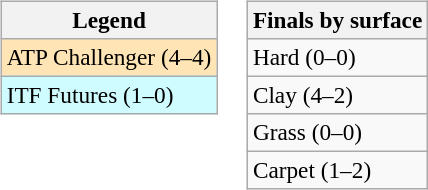<table>
<tr valign=top>
<td><br><table class=wikitable style=font-size:97%>
<tr>
<th>Legend</th>
</tr>
<tr bgcolor=moccasin>
<td>ATP Challenger (4–4)</td>
</tr>
<tr bgcolor=cffcff>
<td>ITF Futures (1–0)</td>
</tr>
</table>
</td>
<td><br><table class=wikitable style=font-size:97%>
<tr>
<th>Finals by surface</th>
</tr>
<tr>
<td>Hard (0–0)</td>
</tr>
<tr>
<td>Clay (4–2)</td>
</tr>
<tr>
<td>Grass (0–0)</td>
</tr>
<tr>
<td>Carpet (1–2)</td>
</tr>
</table>
</td>
</tr>
</table>
